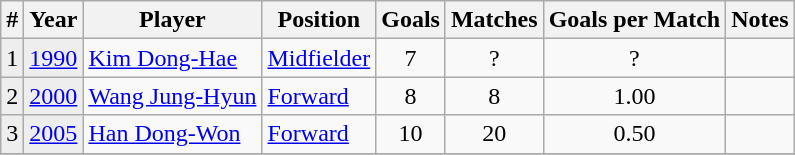<table class="wikitable" style="text-left:center">
<tr>
<th>#</th>
<th>Year</th>
<th>Player</th>
<th>Position</th>
<th>Goals</th>
<th>Matches</th>
<th>Goals per Match</th>
<th>Notes</th>
</tr>
<tr>
<td style="background:#eeeeee">1</td>
<td style="background:#eeeeee"><a href='#'>1990</a></td>
<td> <a href='#'>Kim Dong-Hae</a></td>
<td><a href='#'>Midfielder</a></td>
<td style="text-align: center;">7</td>
<td style="text-align: center;">?</td>
<td style="text-align: center;">?</td>
<td></td>
</tr>
<tr>
<td style="background:#eeeeee">2</td>
<td style="background:#eeeeee"><a href='#'>2000</a></td>
<td> <a href='#'>Wang Jung-Hyun</a></td>
<td><a href='#'>Forward</a></td>
<td style="text-align: center;">8</td>
<td style="text-align: center;">8</td>
<td style="text-align: center;">1.00</td>
<td></td>
</tr>
<tr>
<td style="background:#eeeeee">3</td>
<td style="background:#eeeeee"><a href='#'>2005</a></td>
<td> <a href='#'>Han Dong-Won</a></td>
<td><a href='#'>Forward</a></td>
<td style="text-align: center;">10</td>
<td style="text-align: center;">20</td>
<td style="text-align: center;">0.50</td>
<td></td>
</tr>
<tr>
</tr>
</table>
